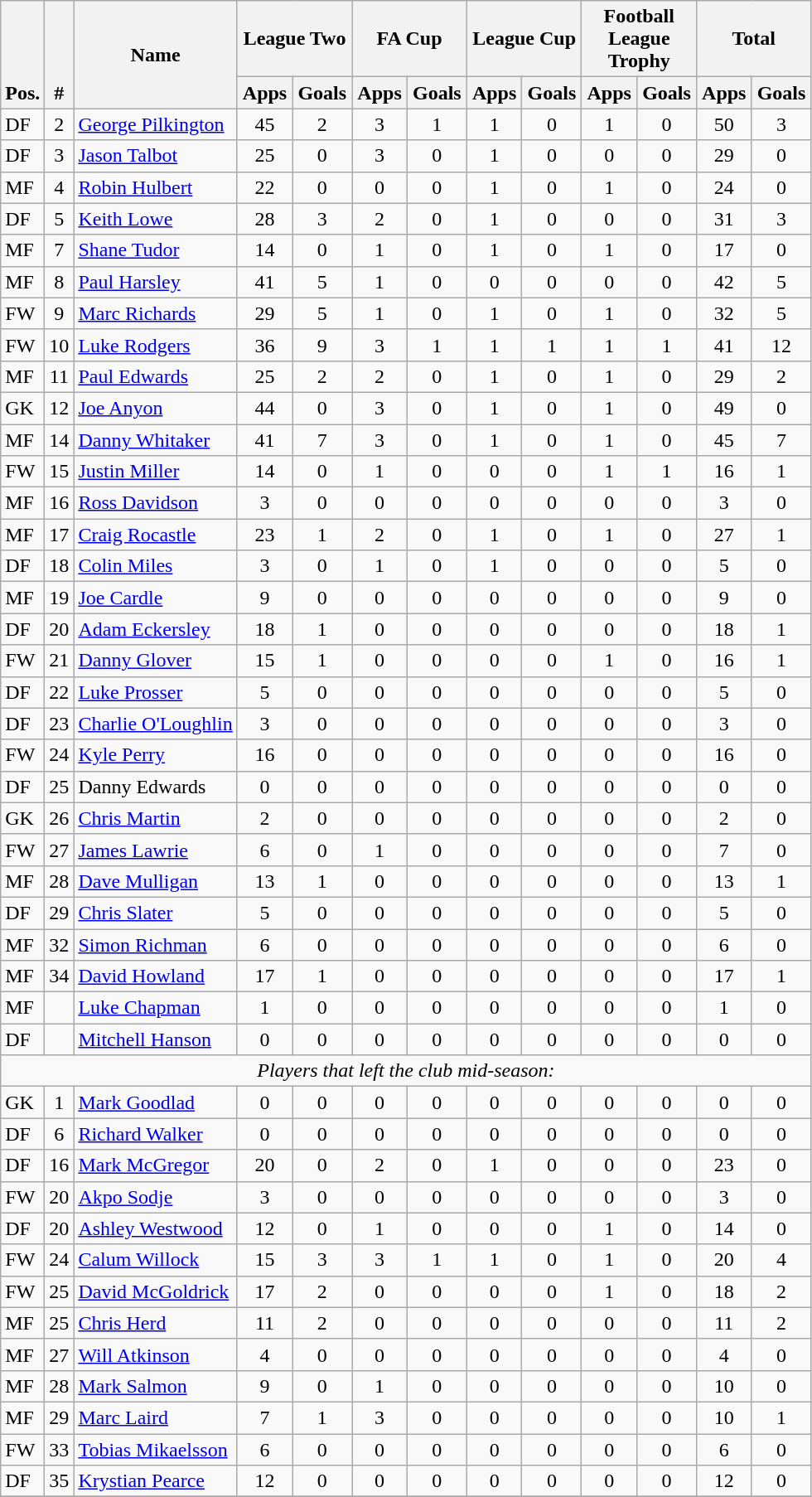<table class="wikitable" style="text-align:center">
<tr>
<th rowspan="2" valign="bottom">Pos.</th>
<th rowspan="2" valign="bottom">#</th>
<th rowspan="2">Name</th>
<th colspan="2" width="85">League Two</th>
<th colspan="2" width="85">FA Cup</th>
<th colspan="2" width="85">League Cup</th>
<th colspan="2" width="85">Football League Trophy</th>
<th colspan="2" width="85">Total</th>
</tr>
<tr>
<th>Apps</th>
<th>Goals</th>
<th>Apps</th>
<th>Goals</th>
<th>Apps</th>
<th>Goals</th>
<th>Apps</th>
<th>Goals</th>
<th>Apps</th>
<th>Goals</th>
</tr>
<tr>
<td align="left">DF</td>
<td>2</td>
<td align="left"> <a href='#'>George Pilkington</a></td>
<td>45</td>
<td>2</td>
<td>3</td>
<td>1</td>
<td>1</td>
<td>0</td>
<td>1</td>
<td>0</td>
<td>50</td>
<td>3</td>
</tr>
<tr>
<td align="left">DF</td>
<td>3</td>
<td align="left"> <a href='#'>Jason Talbot</a></td>
<td>25</td>
<td>0</td>
<td>3</td>
<td>0</td>
<td>1</td>
<td>0</td>
<td>0</td>
<td>0</td>
<td>29</td>
<td>0</td>
</tr>
<tr>
<td align="left">MF</td>
<td>4</td>
<td align="left"> <a href='#'>Robin Hulbert</a></td>
<td>22</td>
<td>0</td>
<td>0</td>
<td>0</td>
<td>1</td>
<td>0</td>
<td>1</td>
<td>0</td>
<td>24</td>
<td>0</td>
</tr>
<tr>
<td align="left">DF</td>
<td>5</td>
<td align="left"> <a href='#'>Keith Lowe</a></td>
<td>28</td>
<td>3</td>
<td>2</td>
<td>0</td>
<td>1</td>
<td>0</td>
<td>0</td>
<td>0</td>
<td>31</td>
<td>3</td>
</tr>
<tr>
<td align="left">MF</td>
<td>7</td>
<td align="left"> <a href='#'>Shane Tudor</a></td>
<td>14</td>
<td>0</td>
<td>1</td>
<td>0</td>
<td>1</td>
<td>0</td>
<td>1</td>
<td>0</td>
<td>17</td>
<td>0</td>
</tr>
<tr>
<td align="left">MF</td>
<td>8</td>
<td align="left"> <a href='#'>Paul Harsley</a></td>
<td>41</td>
<td>5</td>
<td>1</td>
<td>0</td>
<td>0</td>
<td>0</td>
<td>0</td>
<td>0</td>
<td>42</td>
<td>5</td>
</tr>
<tr>
<td align="left">FW</td>
<td>9</td>
<td align="left"> <a href='#'>Marc Richards</a></td>
<td>29</td>
<td>5</td>
<td>1</td>
<td>0</td>
<td>1</td>
<td>0</td>
<td>1</td>
<td>0</td>
<td>32</td>
<td>5</td>
</tr>
<tr>
<td align="left">FW</td>
<td>10</td>
<td align="left"> <a href='#'>Luke Rodgers</a></td>
<td>36</td>
<td>9</td>
<td>3</td>
<td>1</td>
<td>1</td>
<td>1</td>
<td>1</td>
<td>1</td>
<td>41</td>
<td>12</td>
</tr>
<tr>
<td align="left">MF</td>
<td>11</td>
<td align="left"> <a href='#'>Paul Edwards</a></td>
<td>25</td>
<td>2</td>
<td>2</td>
<td>0</td>
<td>1</td>
<td>0</td>
<td>1</td>
<td>0</td>
<td>29</td>
<td>2</td>
</tr>
<tr>
<td align="left">GK</td>
<td>12</td>
<td align="left"> <a href='#'>Joe Anyon</a></td>
<td>44</td>
<td>0</td>
<td>3</td>
<td>0</td>
<td>1</td>
<td>0</td>
<td>1</td>
<td>0</td>
<td>49</td>
<td>0</td>
</tr>
<tr>
<td align="left">MF</td>
<td>14</td>
<td align="left"> <a href='#'>Danny Whitaker</a></td>
<td>41</td>
<td>7</td>
<td>3</td>
<td>0</td>
<td>1</td>
<td>0</td>
<td>1</td>
<td>0</td>
<td>45</td>
<td>7</td>
</tr>
<tr>
<td align="left">FW</td>
<td>15</td>
<td align="left"> <a href='#'>Justin Miller</a></td>
<td>14</td>
<td>0</td>
<td>1</td>
<td>0</td>
<td>0</td>
<td>0</td>
<td>1</td>
<td>1</td>
<td>16</td>
<td>1</td>
</tr>
<tr>
<td align="left">MF</td>
<td>16</td>
<td align="left"> <a href='#'>Ross Davidson</a></td>
<td>3</td>
<td>0</td>
<td>0</td>
<td>0</td>
<td>0</td>
<td>0</td>
<td>0</td>
<td>0</td>
<td>3</td>
<td>0</td>
</tr>
<tr>
<td align="left">MF</td>
<td>17</td>
<td align="left"> <a href='#'>Craig Rocastle</a></td>
<td>23</td>
<td>1</td>
<td>2</td>
<td>0</td>
<td>1</td>
<td>0</td>
<td>1</td>
<td>0</td>
<td>27</td>
<td>1</td>
</tr>
<tr>
<td align="left">DF</td>
<td>18</td>
<td align="left"> <a href='#'>Colin Miles</a></td>
<td>3</td>
<td>0</td>
<td>1</td>
<td>0</td>
<td>1</td>
<td>0</td>
<td>0</td>
<td>0</td>
<td>5</td>
<td>0</td>
</tr>
<tr>
<td align="left">MF</td>
<td>19</td>
<td align="left"> <a href='#'>Joe Cardle</a></td>
<td>9</td>
<td>0</td>
<td>0</td>
<td>0</td>
<td>0</td>
<td>0</td>
<td>0</td>
<td>0</td>
<td>9</td>
<td>0</td>
</tr>
<tr>
<td align="left">DF</td>
<td>20</td>
<td align="left"> <a href='#'>Adam Eckersley</a></td>
<td>18</td>
<td>1</td>
<td>0</td>
<td>0</td>
<td>0</td>
<td>0</td>
<td>0</td>
<td>0</td>
<td>18</td>
<td>1</td>
</tr>
<tr>
<td align="left">FW</td>
<td>21</td>
<td align="left"> <a href='#'>Danny Glover</a></td>
<td>15</td>
<td>1</td>
<td>0</td>
<td>0</td>
<td>0</td>
<td>0</td>
<td>1</td>
<td>0</td>
<td>16</td>
<td>1</td>
</tr>
<tr>
<td align="left">DF</td>
<td>22</td>
<td align="left"> <a href='#'>Luke Prosser</a></td>
<td>5</td>
<td>0</td>
<td>0</td>
<td>0</td>
<td>0</td>
<td>0</td>
<td>0</td>
<td>0</td>
<td>5</td>
<td>0</td>
</tr>
<tr>
<td align="left">DF</td>
<td>23</td>
<td align="left"> <a href='#'>Charlie O'Loughlin</a></td>
<td>3</td>
<td>0</td>
<td>0</td>
<td>0</td>
<td>0</td>
<td>0</td>
<td>0</td>
<td>0</td>
<td>3</td>
<td>0</td>
</tr>
<tr>
<td align="left">FW</td>
<td>24</td>
<td align="left"> <a href='#'>Kyle Perry</a></td>
<td>16</td>
<td>0</td>
<td>0</td>
<td>0</td>
<td>0</td>
<td>0</td>
<td>0</td>
<td>0</td>
<td>16</td>
<td>0</td>
</tr>
<tr>
<td align="left">DF</td>
<td>25</td>
<td align="left"> Danny Edwards</td>
<td>0</td>
<td>0</td>
<td>0</td>
<td>0</td>
<td>0</td>
<td>0</td>
<td>0</td>
<td>0</td>
<td>0</td>
<td>0</td>
</tr>
<tr>
<td align="left">GK</td>
<td>26</td>
<td align="left"> <a href='#'>Chris Martin</a></td>
<td>2</td>
<td>0</td>
<td>0</td>
<td>0</td>
<td>0</td>
<td>0</td>
<td>0</td>
<td>0</td>
<td>2</td>
<td>0</td>
</tr>
<tr>
<td align="left">FW</td>
<td>27</td>
<td align="left"> <a href='#'>James Lawrie</a></td>
<td>6</td>
<td>0</td>
<td>1</td>
<td>0</td>
<td>0</td>
<td>0</td>
<td>0</td>
<td>0</td>
<td>7</td>
<td>0</td>
</tr>
<tr>
<td align="left">MF</td>
<td>28</td>
<td align="left"> <a href='#'>Dave Mulligan</a></td>
<td>13</td>
<td>1</td>
<td>0</td>
<td>0</td>
<td>0</td>
<td>0</td>
<td>0</td>
<td>0</td>
<td>13</td>
<td>1</td>
</tr>
<tr>
<td align="left">DF</td>
<td>29</td>
<td align="left"> <a href='#'>Chris Slater</a></td>
<td>5</td>
<td>0</td>
<td>0</td>
<td>0</td>
<td>0</td>
<td>0</td>
<td>0</td>
<td>0</td>
<td>5</td>
<td>0</td>
</tr>
<tr>
<td align="left">MF</td>
<td>32</td>
<td align="left"> <a href='#'>Simon Richman</a></td>
<td>6</td>
<td>0</td>
<td>0</td>
<td>0</td>
<td>0</td>
<td>0</td>
<td>0</td>
<td>0</td>
<td>6</td>
<td>0</td>
</tr>
<tr>
<td align="left">MF</td>
<td>34</td>
<td align="left"> <a href='#'>David Howland</a></td>
<td>17</td>
<td>1</td>
<td>0</td>
<td>0</td>
<td>0</td>
<td>0</td>
<td>0</td>
<td>0</td>
<td>17</td>
<td>1</td>
</tr>
<tr>
<td align="left">MF</td>
<td></td>
<td align="left"> <a href='#'>Luke Chapman</a></td>
<td>1</td>
<td>0</td>
<td>0</td>
<td>0</td>
<td>0</td>
<td>0</td>
<td>0</td>
<td>0</td>
<td>1</td>
<td>0</td>
</tr>
<tr>
<td align="left">DF</td>
<td></td>
<td align="left"> <a href='#'>Mitchell Hanson</a></td>
<td>0</td>
<td>0</td>
<td>0</td>
<td>0</td>
<td>0</td>
<td>0</td>
<td>0</td>
<td>0</td>
<td>0</td>
<td>0</td>
</tr>
<tr>
<td colspan="14"><em>Players that left the club mid-season:</em></td>
</tr>
<tr>
<td align="left">GK</td>
<td>1</td>
<td align="left"> <a href='#'>Mark Goodlad</a></td>
<td>0</td>
<td>0</td>
<td>0</td>
<td>0</td>
<td>0</td>
<td>0</td>
<td>0</td>
<td>0</td>
<td>0</td>
<td>0</td>
</tr>
<tr>
<td align="left">DF</td>
<td>6</td>
<td align="left"> <a href='#'>Richard Walker</a></td>
<td>0</td>
<td>0</td>
<td>0</td>
<td>0</td>
<td>0</td>
<td>0</td>
<td>0</td>
<td>0</td>
<td>0</td>
<td>0</td>
</tr>
<tr>
<td align="left">DF</td>
<td>16</td>
<td align="left"> <a href='#'>Mark McGregor</a></td>
<td>20</td>
<td>0</td>
<td>2</td>
<td>0</td>
<td>1</td>
<td>0</td>
<td>0</td>
<td>0</td>
<td>23</td>
<td>0</td>
</tr>
<tr>
<td align="left">FW</td>
<td>20</td>
<td align="left"> <a href='#'>Akpo Sodje</a></td>
<td>3</td>
<td>0</td>
<td>0</td>
<td>0</td>
<td>0</td>
<td>0</td>
<td>0</td>
<td>0</td>
<td>3</td>
<td>0</td>
</tr>
<tr>
<td align="left">DF</td>
<td>20</td>
<td align="left"> <a href='#'>Ashley Westwood</a></td>
<td>12</td>
<td>0</td>
<td>1</td>
<td>0</td>
<td>0</td>
<td>0</td>
<td>1</td>
<td>0</td>
<td>14</td>
<td>0</td>
</tr>
<tr>
<td align="left">FW</td>
<td>24</td>
<td align="left"> <a href='#'>Calum Willock</a></td>
<td>15</td>
<td>3</td>
<td>3</td>
<td>1</td>
<td>1</td>
<td>0</td>
<td>1</td>
<td>0</td>
<td>20</td>
<td>4</td>
</tr>
<tr>
<td align="left">FW</td>
<td>25</td>
<td align="left"> <a href='#'>David McGoldrick</a></td>
<td>17</td>
<td>2</td>
<td>0</td>
<td>0</td>
<td>0</td>
<td>0</td>
<td>1</td>
<td>0</td>
<td>18</td>
<td>2</td>
</tr>
<tr>
<td align="left">MF</td>
<td>25</td>
<td align="left"> <a href='#'>Chris Herd</a></td>
<td>11</td>
<td>2</td>
<td>0</td>
<td>0</td>
<td>0</td>
<td>0</td>
<td>0</td>
<td>0</td>
<td>11</td>
<td>2</td>
</tr>
<tr>
<td align="left">MF</td>
<td>27</td>
<td align="left"> <a href='#'>Will Atkinson</a></td>
<td>4</td>
<td>0</td>
<td>0</td>
<td>0</td>
<td>0</td>
<td>0</td>
<td>0</td>
<td>0</td>
<td>4</td>
<td>0</td>
</tr>
<tr>
<td align="left">MF</td>
<td>28</td>
<td align="left"> <a href='#'>Mark Salmon</a></td>
<td>9</td>
<td>0</td>
<td>1</td>
<td>0</td>
<td>0</td>
<td>0</td>
<td>0</td>
<td>0</td>
<td>10</td>
<td>0</td>
</tr>
<tr>
<td align="left">MF</td>
<td>29</td>
<td align="left"> <a href='#'>Marc Laird</a></td>
<td>7</td>
<td>1</td>
<td>3</td>
<td>0</td>
<td>0</td>
<td>0</td>
<td>0</td>
<td>0</td>
<td>10</td>
<td>1</td>
</tr>
<tr>
<td align="left">FW</td>
<td>33</td>
<td align="left"> <a href='#'>Tobias Mikaelsson</a></td>
<td>6</td>
<td>0</td>
<td>0</td>
<td>0</td>
<td>0</td>
<td>0</td>
<td>0</td>
<td>0</td>
<td>6</td>
<td>0</td>
</tr>
<tr>
<td align="left">DF</td>
<td>35</td>
<td align="left"> <a href='#'>Krystian Pearce</a></td>
<td>12</td>
<td>0</td>
<td>0</td>
<td>0</td>
<td>0</td>
<td>0</td>
<td>0</td>
<td>0</td>
<td>12</td>
<td>0</td>
</tr>
<tr>
</tr>
</table>
